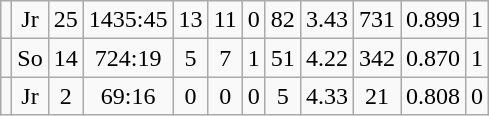<table class="wikitable sortable" style="text-align:center">
<tr>
<td align=left></td>
<td>Jr</td>
<td>25</td>
<td>1435:45</td>
<td>13</td>
<td>11</td>
<td>0</td>
<td>82</td>
<td>3.43</td>
<td>731</td>
<td>0.899</td>
<td>1</td>
</tr>
<tr>
<td align=left></td>
<td>So</td>
<td>14</td>
<td>724:19</td>
<td>5</td>
<td>7</td>
<td>1</td>
<td>51</td>
<td>4.22</td>
<td>342</td>
<td>0.870</td>
<td>1</td>
</tr>
<tr>
<td align=left></td>
<td>Jr</td>
<td>2</td>
<td>69:16</td>
<td>0</td>
<td>0</td>
<td>0</td>
<td>5</td>
<td>4.33</td>
<td>21</td>
<td>0.808</td>
<td>0</td>
</tr>
</table>
